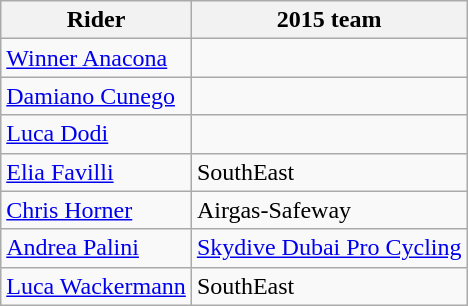<table class="wikitable">
<tr>
<th>Rider</th>
<th>2015 team</th>
</tr>
<tr>
<td><a href='#'>Winner Anacona</a></td>
<td></td>
</tr>
<tr>
<td><a href='#'>Damiano Cunego</a></td>
<td></td>
</tr>
<tr>
<td><a href='#'>Luca Dodi</a></td>
<td></td>
</tr>
<tr>
<td><a href='#'>Elia Favilli</a></td>
<td>SouthEast</td>
</tr>
<tr>
<td><a href='#'>Chris Horner</a></td>
<td>Airgas-Safeway</td>
</tr>
<tr>
<td><a href='#'>Andrea Palini</a></td>
<td><a href='#'>Skydive Dubai Pro Cycling</a></td>
</tr>
<tr>
<td><a href='#'>Luca Wackermann</a></td>
<td>SouthEast</td>
</tr>
</table>
